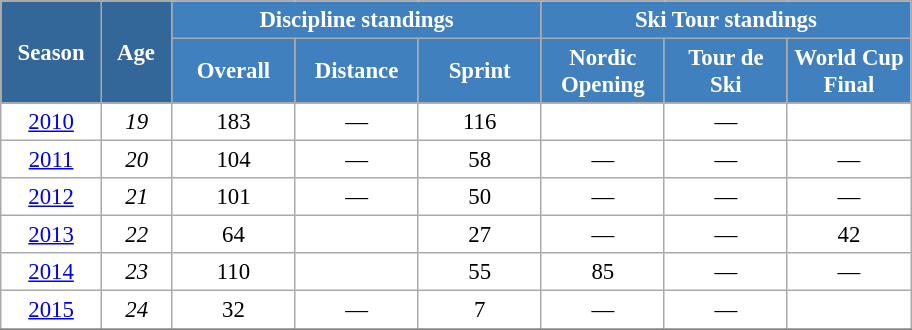<table class="wikitable" style="font-size:95%; text-align:center; border:grey solid 1px; border-collapse:collapse; background:#ffffff;">
<tr>
<th style="background-color:#369; color:white; width:60px;" rowspan="2"> Season </th>
<th style="background-color:#369; color:white; width:40px;" rowspan="2"> Age </th>
<th style="background-color:#4180be; color:white;" colspan="3">Discipline standings</th>
<th style="background-color:#4180be; color:white;" colspan="3">Ski Tour standings</th>
</tr>
<tr>
<th style="background-color:#4180be; color:white; width:75px;">Overall</th>
<th style="background-color:#4180be; color:white; width:75px;">Distance</th>
<th style="background-color:#4180be; color:white; width:75px;">Sprint</th>
<th style="background-color:#4180be; color:white; width:75px;">Nordic<br>Opening</th>
<th style="background-color:#4180be; color:white; width:75px;">Tour de<br>Ski</th>
<th style="background-color:#4180be; color:white; width:75px;">World Cup<br>Final</th>
</tr>
<tr>
<td><a href='#'>2010</a></td>
<td><em>19</em></td>
<td>183</td>
<td>—</td>
<td>116</td>
<td></td>
<td>—</td>
<td></td>
</tr>
<tr>
<td><a href='#'>2011</a></td>
<td><em>20</em></td>
<td>104</td>
<td>—</td>
<td>58</td>
<td>—</td>
<td>—</td>
<td>—</td>
</tr>
<tr>
<td><a href='#'>2012</a></td>
<td><em>21</em></td>
<td>101</td>
<td>—</td>
<td>50</td>
<td>—</td>
<td>—</td>
<td>—</td>
</tr>
<tr>
<td><a href='#'>2013</a></td>
<td><em>22</em></td>
<td>64</td>
<td></td>
<td>27</td>
<td>—</td>
<td>—</td>
<td>42</td>
</tr>
<tr>
<td><a href='#'>2014</a></td>
<td><em>23</em></td>
<td>110</td>
<td></td>
<td>55</td>
<td>85</td>
<td>—</td>
<td>—</td>
</tr>
<tr>
<td><a href='#'>2015</a></td>
<td><em>24</em></td>
<td>32</td>
<td>—</td>
<td>7</td>
<td>—</td>
<td>—</td>
<td></td>
</tr>
<tr>
</tr>
</table>
